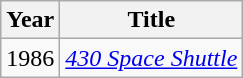<table class="wikitable">
<tr>
<th>Year</th>
<th>Title</th>
</tr>
<tr>
<td>1986</td>
<td><em><a href='#'>430 Space Shuttle</a></em></td>
</tr>
</table>
